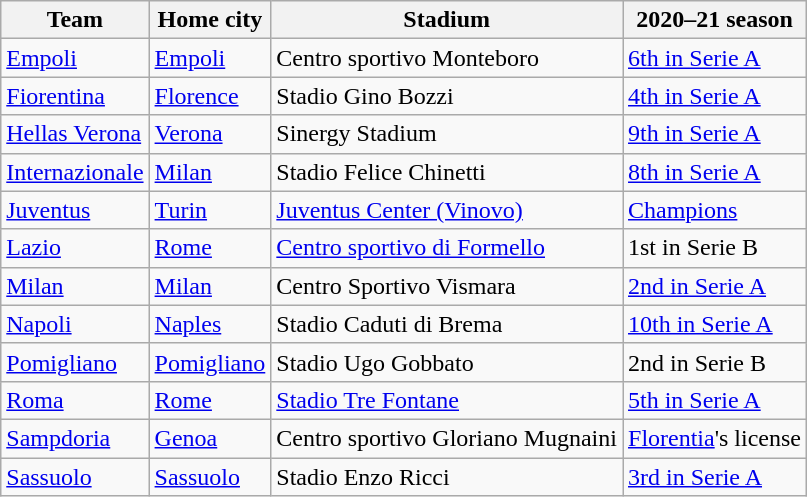<table class="wikitable sortable">
<tr>
<th>Team</th>
<th>Home city</th>
<th>Stadium</th>
<th>2020–21 season</th>
</tr>
<tr>
<td><a href='#'>Empoli</a></td>
<td><a href='#'>Empoli</a></td>
<td>Centro sportivo Monteboro</td>
<td><a href='#'>6th in Serie A</a></td>
</tr>
<tr>
<td><a href='#'>Fiorentina</a></td>
<td><a href='#'>Florence</a></td>
<td>Stadio Gino Bozzi</td>
<td><a href='#'>4th in Serie A</a></td>
</tr>
<tr>
<td><a href='#'>Hellas Verona</a></td>
<td><a href='#'>Verona</a></td>
<td>Sinergy Stadium</td>
<td><a href='#'>9th in Serie A</a></td>
</tr>
<tr>
<td><a href='#'>Internazionale</a></td>
<td><a href='#'>Milan</a></td>
<td>Stadio Felice Chinetti</td>
<td><a href='#'>8th in Serie A</a></td>
</tr>
<tr>
<td><a href='#'>Juventus</a></td>
<td><a href='#'>Turin</a></td>
<td><a href='#'>Juventus Center (Vinovo)</a></td>
<td><a href='#'>Champions</a></td>
</tr>
<tr>
<td><a href='#'>Lazio</a></td>
<td><a href='#'>Rome</a></td>
<td><a href='#'>Centro sportivo di Formello</a></td>
<td>1st in Serie B</td>
</tr>
<tr>
<td><a href='#'>Milan</a></td>
<td><a href='#'>Milan</a></td>
<td>Centro Sportivo Vismara</td>
<td><a href='#'>2nd in Serie A</a></td>
</tr>
<tr>
<td><a href='#'>Napoli</a></td>
<td><a href='#'>Naples</a></td>
<td>Stadio Caduti di Brema</td>
<td><a href='#'>10th in Serie A</a></td>
</tr>
<tr>
<td><a href='#'>Pomigliano</a></td>
<td><a href='#'>Pomigliano</a></td>
<td>Stadio Ugo Gobbato</td>
<td>2nd in Serie B</td>
</tr>
<tr>
<td><a href='#'>Roma</a></td>
<td><a href='#'>Rome</a></td>
<td><a href='#'>Stadio Tre Fontane</a></td>
<td><a href='#'>5th in Serie A</a></td>
</tr>
<tr>
<td><a href='#'>Sampdoria</a></td>
<td><a href='#'>Genoa</a></td>
<td>Centro sportivo Gloriano Mugnaini</td>
<td><a href='#'>Florentia</a>'s license</td>
</tr>
<tr>
<td><a href='#'>Sassuolo</a></td>
<td><a href='#'>Sassuolo</a></td>
<td>Stadio Enzo Ricci</td>
<td><a href='#'>3rd in Serie A</a></td>
</tr>
</table>
